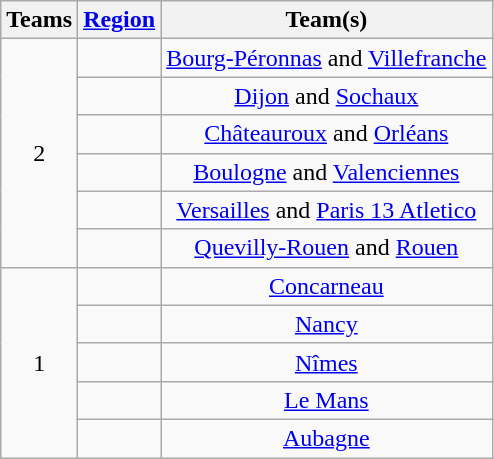<table class="wikitable" style="text-align:center">
<tr>
<th>Teams</th>
<th><a href='#'>Region</a></th>
<th>Team(s)</th>
</tr>
<tr>
<td rowspan="6">2</td>
<td align="left"></td>
<td><a href='#'>Bourg-Péronnas</a> and <a href='#'>Villefranche</a></td>
</tr>
<tr>
<td align="left"></td>
<td><a href='#'>Dijon</a> and <a href='#'>Sochaux</a></td>
</tr>
<tr>
<td align="left"></td>
<td><a href='#'>Châteauroux</a> and <a href='#'>Orléans</a></td>
</tr>
<tr>
<td align="left"></td>
<td><a href='#'>Boulogne</a> and <a href='#'>Valenciennes</a></td>
</tr>
<tr>
<td align="left"></td>
<td><a href='#'>Versailles</a> and <a href='#'>Paris 13 Atletico</a></td>
</tr>
<tr>
<td align="left"></td>
<td><a href='#'>Quevilly-Rouen</a> and <a href='#'>Rouen</a></td>
</tr>
<tr>
<td rowspan="6">1</td>
<td align="left"></td>
<td><a href='#'>Concarneau</a></td>
</tr>
<tr>
<td align="left"></td>
<td><a href='#'>Nancy</a></td>
</tr>
<tr>
<td align="left"></td>
<td><a href='#'>Nîmes</a></td>
</tr>
<tr>
<td align="left"></td>
<td><a href='#'>Le Mans</a></td>
</tr>
<tr>
<td align="left"></td>
<td><a href='#'>Aubagne</a></td>
</tr>
</table>
